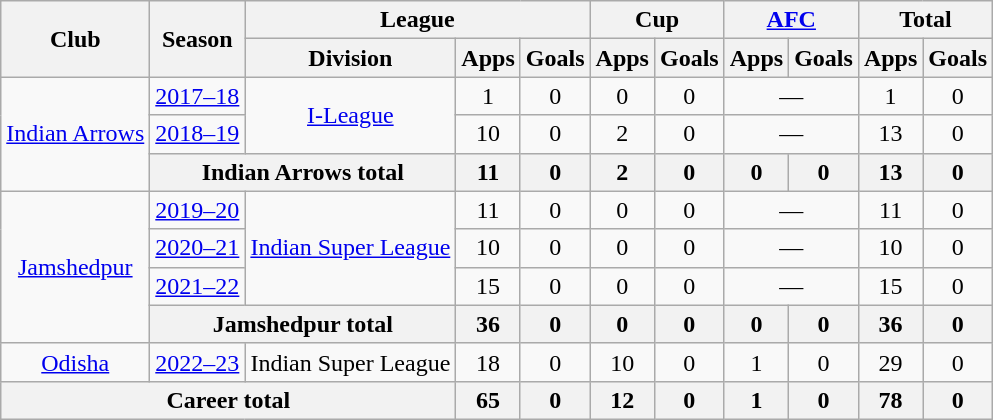<table class="wikitable" style="text-align: center">
<tr>
<th rowspan="2">Club</th>
<th rowspan="2">Season</th>
<th colspan="3">League</th>
<th colspan="2">Cup</th>
<th colspan="2"><a href='#'>AFC</a></th>
<th colspan="2">Total</th>
</tr>
<tr>
<th>Division</th>
<th>Apps</th>
<th>Goals</th>
<th>Apps</th>
<th>Goals</th>
<th>Apps</th>
<th>Goals</th>
<th>Apps</th>
<th>Goals</th>
</tr>
<tr>
<td rowspan="3"><a href='#'>Indian Arrows</a></td>
<td><a href='#'>2017–18</a></td>
<td rowspan="2"><a href='#'>I-League</a></td>
<td>1</td>
<td>0</td>
<td>0</td>
<td>0</td>
<td colspan="2">—</td>
<td>1</td>
<td>0</td>
</tr>
<tr>
<td><a href='#'>2018–19</a></td>
<td>10</td>
<td>0</td>
<td>2</td>
<td>0</td>
<td colspan="2">—</td>
<td>13</td>
<td>0</td>
</tr>
<tr>
<th colspan="2">Indian Arrows total</th>
<th>11</th>
<th>0</th>
<th>2</th>
<th>0</th>
<th>0</th>
<th>0</th>
<th>13</th>
<th>0</th>
</tr>
<tr>
<td rowspan="4"><a href='#'>Jamshedpur</a></td>
<td><a href='#'>2019–20</a></td>
<td rowspan="3"><a href='#'>Indian Super League</a></td>
<td>11</td>
<td>0</td>
<td>0</td>
<td>0</td>
<td colspan="2">—</td>
<td>11</td>
<td>0</td>
</tr>
<tr>
<td><a href='#'>2020–21</a></td>
<td>10</td>
<td>0</td>
<td>0</td>
<td>0</td>
<td colspan="2">—</td>
<td>10</td>
<td>0</td>
</tr>
<tr>
<td><a href='#'>2021–22</a></td>
<td>15</td>
<td>0</td>
<td>0</td>
<td>0</td>
<td colspan="2">—</td>
<td>15</td>
<td>0</td>
</tr>
<tr>
<th colspan="2">Jamshedpur total</th>
<th>36</th>
<th>0</th>
<th>0</th>
<th>0</th>
<th>0</th>
<th>0</th>
<th>36</th>
<th>0</th>
</tr>
<tr>
<td rowspan="1"><a href='#'>Odisha</a></td>
<td><a href='#'>2022–23</a></td>
<td rowspan="1">Indian Super League</td>
<td>18</td>
<td>0</td>
<td>10</td>
<td>0</td>
<td>1</td>
<td>0</td>
<td>29</td>
<td>0</td>
</tr>
<tr>
<th colspan="3">Career total</th>
<th>65</th>
<th>0</th>
<th>12</th>
<th>0</th>
<th>1</th>
<th>0</th>
<th>78</th>
<th>0</th>
</tr>
</table>
